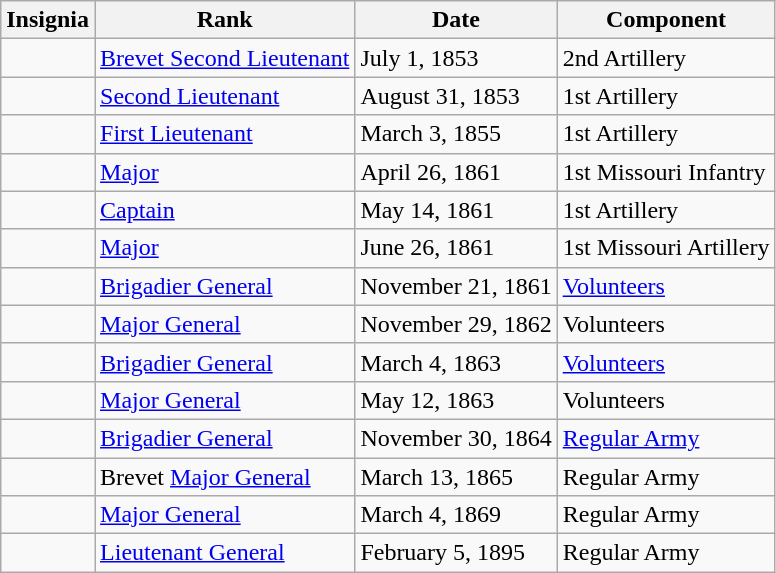<table class="wikitable">
<tr>
<th>Insignia</th>
<th>Rank</th>
<th>Date</th>
<th>Component</th>
</tr>
<tr>
<td></td>
<td><a href='#'>Brevet Second Lieutenant</a></td>
<td>July 1, 1853</td>
<td>2nd Artillery</td>
</tr>
<tr>
<td></td>
<td><a href='#'>Second Lieutenant</a></td>
<td>August 31, 1853</td>
<td>1st Artillery</td>
</tr>
<tr>
<td></td>
<td><a href='#'>First Lieutenant</a></td>
<td>March 3, 1855</td>
<td>1st Artillery</td>
</tr>
<tr>
<td></td>
<td><a href='#'>Major</a></td>
<td>April 26, 1861</td>
<td>1st Missouri Infantry</td>
</tr>
<tr>
<td></td>
<td><a href='#'>Captain</a></td>
<td>May 14, 1861</td>
<td>1st Artillery</td>
</tr>
<tr>
<td></td>
<td><a href='#'>Major</a></td>
<td>June 26, 1861</td>
<td>1st Missouri Artillery</td>
</tr>
<tr>
<td></td>
<td><a href='#'>Brigadier General</a></td>
<td>November 21, 1861</td>
<td><a href='#'>Volunteers</a></td>
</tr>
<tr>
<td></td>
<td><a href='#'>Major General</a></td>
<td>November 29, 1862</td>
<td>Volunteers</td>
</tr>
<tr>
<td></td>
<td><a href='#'>Brigadier General</a></td>
<td>March 4, 1863</td>
<td><a href='#'>Volunteers</a></td>
</tr>
<tr>
<td></td>
<td><a href='#'>Major General</a></td>
<td>May 12, 1863</td>
<td>Volunteers</td>
</tr>
<tr>
<td></td>
<td><a href='#'>Brigadier General</a></td>
<td>November 30, 1864</td>
<td><a href='#'>Regular Army</a></td>
</tr>
<tr>
<td></td>
<td>Brevet <a href='#'>Major General</a></td>
<td>March 13, 1865</td>
<td>Regular Army</td>
</tr>
<tr>
<td></td>
<td><a href='#'>Major General</a></td>
<td>March 4, 1869</td>
<td>Regular Army</td>
</tr>
<tr>
<td></td>
<td><a href='#'>Lieutenant General</a></td>
<td>February 5, 1895</td>
<td>Regular Army</td>
</tr>
</table>
